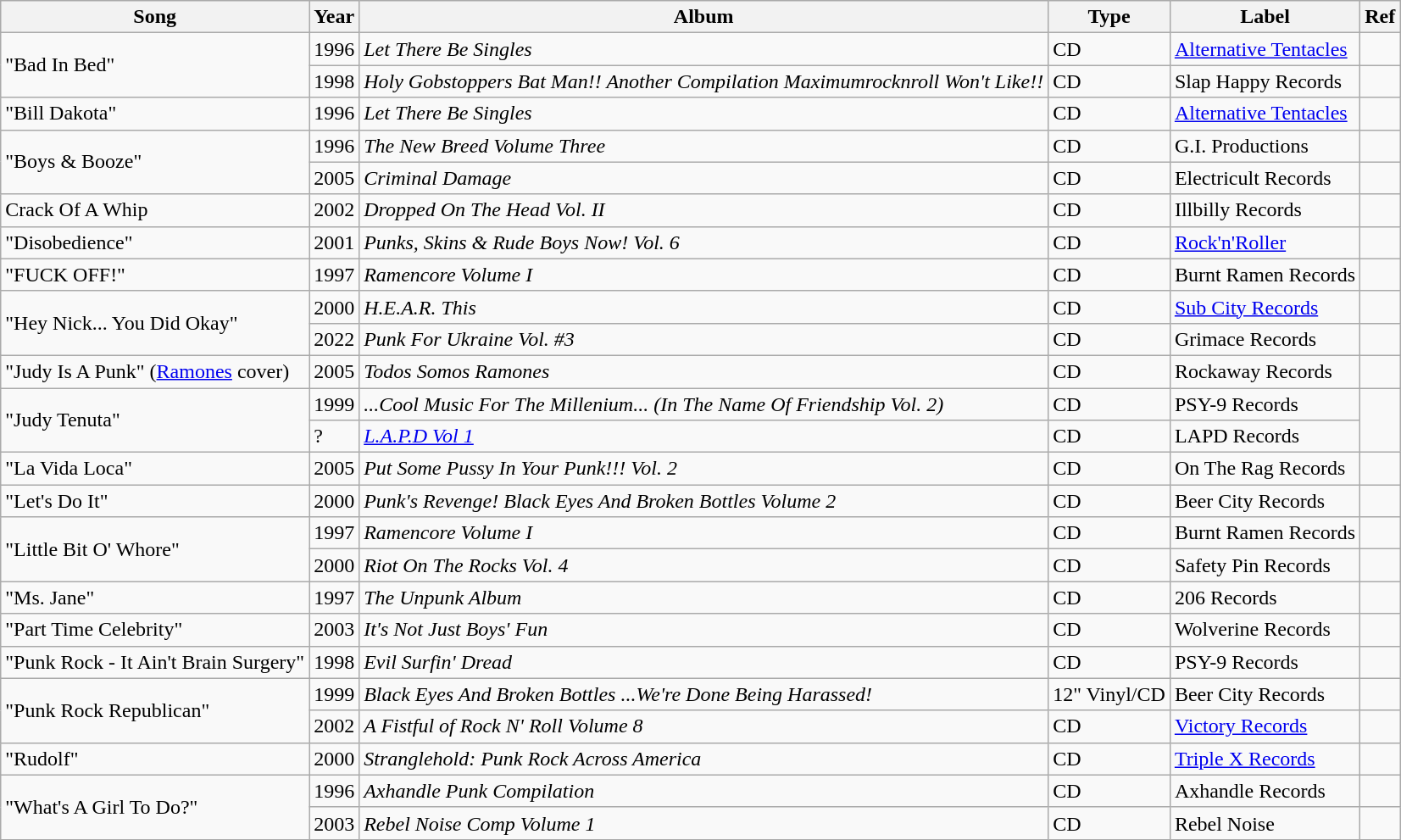<table class="wikitable sortable">
<tr>
<th>Song</th>
<th>Year</th>
<th>Album</th>
<th>Type</th>
<th>Label</th>
<th class="unsortable">Ref</th>
</tr>
<tr>
<td rowspan="2">"Bad In Bed"</td>
<td>1996</td>
<td><em>Let There Be Singles</em></td>
<td>CD</td>
<td><a href='#'>Alternative Tentacles</a></td>
<td></td>
</tr>
<tr>
<td>1998</td>
<td><em>Holy Gobstoppers Bat Man!! Another Compilation Maximumrocknroll Won't Like!!</em></td>
<td>CD</td>
<td>Slap Happy Records</td>
<td></td>
</tr>
<tr>
<td>"Bill Dakota"</td>
<td>1996</td>
<td><em>Let There Be Singles</em></td>
<td>CD</td>
<td><a href='#'>Alternative Tentacles</a></td>
<td></td>
</tr>
<tr>
<td rowspan="2">"Boys & Booze"</td>
<td>1996</td>
<td><em>The New Breed Volume Three</em></td>
<td>CD</td>
<td>G.I. Productions</td>
<td></td>
</tr>
<tr>
<td>2005</td>
<td><em>Criminal Damage</em></td>
<td>CD</td>
<td>Electricult Records</td>
</tr>
<tr>
<td>Crack Of A Whip</td>
<td>2002</td>
<td><em>Dropped On The Head Vol. II</em></td>
<td>CD</td>
<td>Illbilly Records</td>
<td></td>
</tr>
<tr>
<td>"Disobedience"</td>
<td>2001</td>
<td><em>Punks, Skins & Rude Boys Now! Vol. 6</em></td>
<td>CD</td>
<td><a href='#'>Rock'n'Roller</a></td>
<td></td>
</tr>
<tr>
<td>"FUCK OFF!"</td>
<td>1997</td>
<td><em>Ramencore Volume I</em></td>
<td>CD</td>
<td>Burnt Ramen Records</td>
<td></td>
</tr>
<tr>
<td rowspan="2">"Hey Nick... You Did Okay"</td>
<td>2000</td>
<td><em>H.E.A.R. This</em></td>
<td>CD</td>
<td><a href='#'>Sub City Records</a></td>
<td></td>
</tr>
<tr>
<td>2022</td>
<td><em>Punk For Ukraine Vol. #3</em></td>
<td>CD</td>
<td>Grimace Records</td>
<td></td>
</tr>
<tr>
<td>"Judy Is A Punk" (<a href='#'>Ramones</a> cover)</td>
<td>2005</td>
<td><em>Todos Somos Ramones</em></td>
<td>CD</td>
<td>Rockaway Records</td>
<td></td>
</tr>
<tr>
<td rowspan="2">"Judy Tenuta"</td>
<td>1999</td>
<td><em>...Cool Music For The Millenium... (In The Name Of Friendship Vol. 2)</em></td>
<td>CD</td>
<td>PSY-9 Records</td>
</tr>
<tr>
<td>?</td>
<td><em><a href='#'>L.A.P.D Vol 1</a></em></td>
<td>CD</td>
<td>LAPD Records</td>
</tr>
<tr>
<td>"La Vida Loca"</td>
<td>2005</td>
<td><em>Put Some Pussy In Your Punk!!! Vol. 2</em></td>
<td>CD</td>
<td>On The Rag Records</td>
<td></td>
</tr>
<tr>
<td>"Let's Do It"</td>
<td>2000</td>
<td><em>Punk's Revenge! Black Eyes And Broken Bottles Volume 2</em></td>
<td>CD</td>
<td>Beer City Records</td>
</tr>
<tr>
<td rowspan="2">"Little Bit O' Whore"</td>
<td>1997</td>
<td><em>Ramencore Volume I</em></td>
<td>CD</td>
<td>Burnt Ramen Records</td>
<td></td>
</tr>
<tr>
<td>2000</td>
<td><em>Riot On The Rocks Vol. 4</em></td>
<td>CD</td>
<td>Safety Pin Records</td>
<td></td>
</tr>
<tr>
<td>"Ms. Jane"</td>
<td>1997</td>
<td><em>The Unpunk Album</em></td>
<td>CD</td>
<td>206 Records</td>
<td></td>
</tr>
<tr>
<td>"Part Time Celebrity"</td>
<td>2003</td>
<td><em>It's Not Just Boys' Fun</em></td>
<td>CD</td>
<td>Wolverine Records</td>
<td></td>
</tr>
<tr>
<td>"Punk Rock - It Ain't Brain Surgery"</td>
<td>1998</td>
<td><em>Evil Surfin' Dread</em></td>
<td>CD</td>
<td>PSY-9 Records</td>
</tr>
<tr>
<td rowspan="2">"Punk Rock Republican"</td>
<td>1999</td>
<td><em>Black Eyes And Broken Bottles ...We're Done Being Harassed!</em></td>
<td>12" Vinyl/CD</td>
<td>Beer City Records</td>
<td></td>
</tr>
<tr>
<td>2002</td>
<td><em>A Fistful of Rock N' Roll Volume 8</em></td>
<td>CD</td>
<td><a href='#'>Victory Records</a></td>
<td></td>
</tr>
<tr>
<td>"Rudolf"</td>
<td>2000</td>
<td><em>Stranglehold: Punk Rock Across America</em></td>
<td>CD</td>
<td><a href='#'>Triple X Records</a></td>
<td></td>
</tr>
<tr>
<td rowspan="2">"What's A Girl To Do?"</td>
<td>1996</td>
<td><em>Axhandle Punk Compilation</em></td>
<td>CD</td>
<td>Axhandle Records</td>
<td></td>
</tr>
<tr>
<td>2003</td>
<td><em>Rebel Noise Comp Volume 1</em></td>
<td>CD</td>
<td>Rebel Noise</td>
<td></td>
</tr>
</table>
